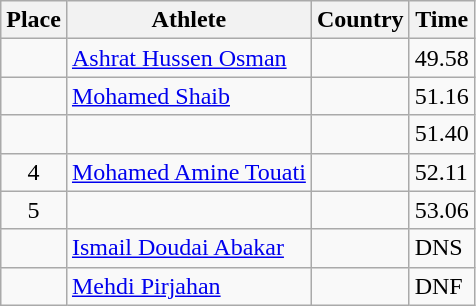<table class="wikitable">
<tr>
<th>Place</th>
<th>Athlete</th>
<th>Country</th>
<th>Time</th>
</tr>
<tr>
<td align=center></td>
<td><a href='#'>Ashrat Hussen Osman</a></td>
<td></td>
<td>49.58</td>
</tr>
<tr>
<td align=center></td>
<td><a href='#'>Mohamed Shaib</a></td>
<td></td>
<td>51.16</td>
</tr>
<tr>
<td align=center></td>
<td></td>
<td></td>
<td>51.40</td>
</tr>
<tr>
<td align=center>4</td>
<td><a href='#'>Mohamed Amine Touati</a></td>
<td></td>
<td>52.11</td>
</tr>
<tr>
<td align=center>5</td>
<td></td>
<td></td>
<td>53.06</td>
</tr>
<tr>
<td align=center></td>
<td><a href='#'>Ismail Doudai Abakar</a></td>
<td></td>
<td>DNS</td>
</tr>
<tr>
<td align=center></td>
<td><a href='#'>Mehdi Pirjahan</a></td>
<td></td>
<td>DNF</td>
</tr>
</table>
